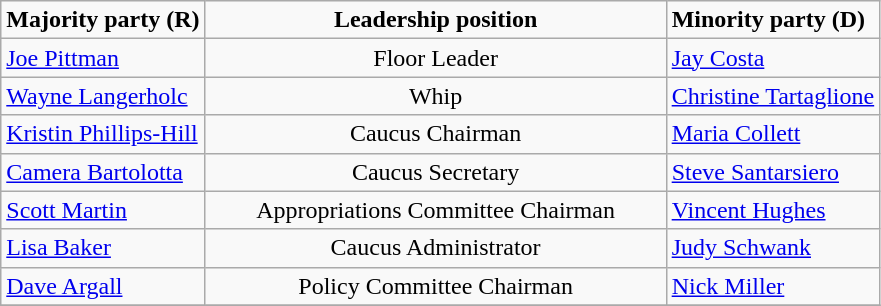<table class="wikitable">
<tr>
<td><strong>Majority party (R)</strong></td>
<td style="width:300px; text-align:center;"><strong>Leadership position</strong></td>
<td><strong>Minority party (D)</strong></td>
</tr>
<tr>
<td><a href='#'>Joe Pittman</a></td>
<td style="text-align:center;">Floor Leader</td>
<td><a href='#'>Jay Costa</a></td>
</tr>
<tr>
<td><a href='#'>Wayne Langerholc</a></td>
<td style="text-align:center;">Whip</td>
<td><a href='#'>Christine Tartaglione</a></td>
</tr>
<tr>
<td><a href='#'>Kristin Phillips-Hill</a></td>
<td style="text-align:center;">Caucus Chairman</td>
<td><a href='#'>Maria Collett</a></td>
</tr>
<tr>
<td><a href='#'>Camera Bartolotta</a></td>
<td style="text-align:center;">Caucus Secretary</td>
<td><a href='#'>Steve Santarsiero</a></td>
</tr>
<tr>
<td><a href='#'>Scott Martin</a></td>
<td style="text-align:center;">Appropriations Committee Chairman</td>
<td><a href='#'>Vincent Hughes</a></td>
</tr>
<tr>
<td><a href='#'>Lisa Baker</a></td>
<td style="text-align:center;">Caucus Administrator</td>
<td><a href='#'>Judy Schwank</a></td>
</tr>
<tr>
<td><a href='#'>Dave Argall</a></td>
<td style="text-align:center;">Policy Committee Chairman</td>
<td><a href='#'>Nick Miller</a></td>
</tr>
<tr>
</tr>
</table>
